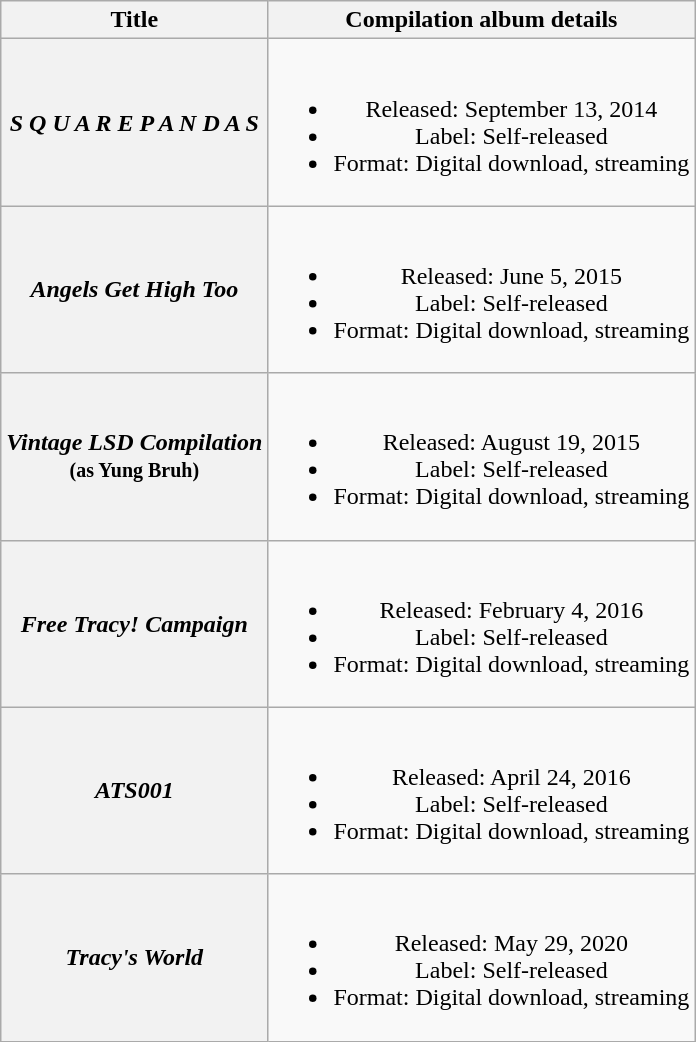<table class="wikitable plainrowheaders" style="text-align:center;">
<tr>
<th scope="col">Title</th>
<th scope="col">Compilation album details</th>
</tr>
<tr>
<th scope="row"><em>S Q U A R E P A N D A S</em></th>
<td><br><ul><li>Released: September 13, 2014</li><li>Label: Self-released</li><li>Format: Digital download, streaming</li></ul></td>
</tr>
<tr>
<th scope="row"><em>Angels Get High Too</em></th>
<td><br><ul><li>Released: June 5, 2015</li><li>Label: Self-released</li><li>Format: Digital download, streaming</li></ul></td>
</tr>
<tr>
<th scope="row"><em>Vintage LSD Compilation</em><br><small>(as Yung Bruh)</small></th>
<td><br><ul><li>Released: August 19, 2015</li><li>Label: Self-released</li><li>Format: Digital download, streaming</li></ul></td>
</tr>
<tr>
<th scope="row"><em>Free Tracy! Campaign</em></th>
<td><br><ul><li>Released: February 4, 2016</li><li>Label: Self-released</li><li>Format: Digital download, streaming</li></ul></td>
</tr>
<tr>
<th scope="row"><em>ATS001</em></th>
<td><br><ul><li>Released: April 24, 2016</li><li>Label: Self-released</li><li>Format: Digital download, streaming</li></ul></td>
</tr>
<tr>
<th scope="row"><em>Tracy's World</em></th>
<td><br><ul><li>Released: May 29, 2020</li><li>Label: Self-released</li><li>Format: Digital download, streaming</li></ul></td>
</tr>
</table>
